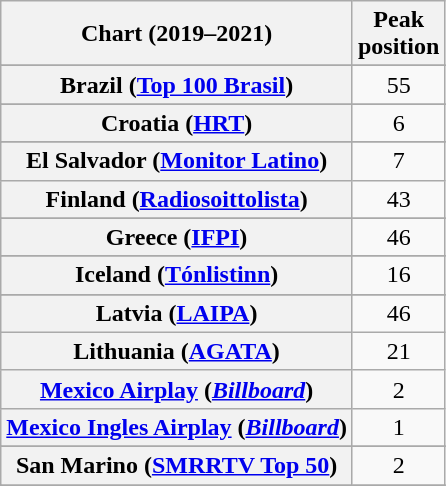<table class="wikitable sortable plainrowheaders" style="text-align:center">
<tr>
<th scope="col">Chart (2019–2021)</th>
<th scope="col">Peak<br>position</th>
</tr>
<tr>
</tr>
<tr>
</tr>
<tr>
</tr>
<tr>
</tr>
<tr>
<th scope="row">Brazil (<a href='#'>Top 100 Brasil</a>)</th>
<td>55</td>
</tr>
<tr>
</tr>
<tr>
</tr>
<tr>
</tr>
<tr>
</tr>
<tr>
</tr>
<tr>
<th scope="row">Croatia (<a href='#'>HRT</a>)</th>
<td>6</td>
</tr>
<tr>
</tr>
<tr>
</tr>
<tr>
<th scope="row">El Salvador (<a href='#'>Monitor Latino</a>)</th>
<td>7</td>
</tr>
<tr>
<th scope="row">Finland (<a href='#'>Radiosoittolista</a>)</th>
<td>43</td>
</tr>
<tr>
</tr>
<tr>
<th scope="row">Greece (<a href='#'>IFPI</a>)</th>
<td>46</td>
</tr>
<tr>
</tr>
<tr>
<th scope="row">Iceland (<a href='#'>Tónlistinn</a>)</th>
<td>16</td>
</tr>
<tr>
</tr>
<tr>
</tr>
<tr>
<th scope="row">Latvia (<a href='#'>LAIPA</a>)</th>
<td>46</td>
</tr>
<tr>
<th scope="row">Lithuania (<a href='#'>AGATA</a>)</th>
<td>21</td>
</tr>
<tr>
<th scope="row"><a href='#'>Mexico Airplay</a> (<em><a href='#'>Billboard</a></em>)</th>
<td>2</td>
</tr>
<tr>
<th scope="row"><a href='#'>Mexico Ingles Airplay</a> (<em><a href='#'>Billboard</a></em>)</th>
<td>1</td>
</tr>
<tr>
</tr>
<tr>
</tr>
<tr>
</tr>
<tr>
</tr>
<tr>
</tr>
<tr>
<th scope="row">San Marino (<a href='#'>SMRRTV Top 50</a>)</th>
<td>2</td>
</tr>
<tr>
</tr>
<tr>
</tr>
<tr>
</tr>
<tr>
</tr>
<tr>
</tr>
<tr>
</tr>
<tr>
</tr>
<tr>
</tr>
<tr>
</tr>
<tr>
</tr>
</table>
